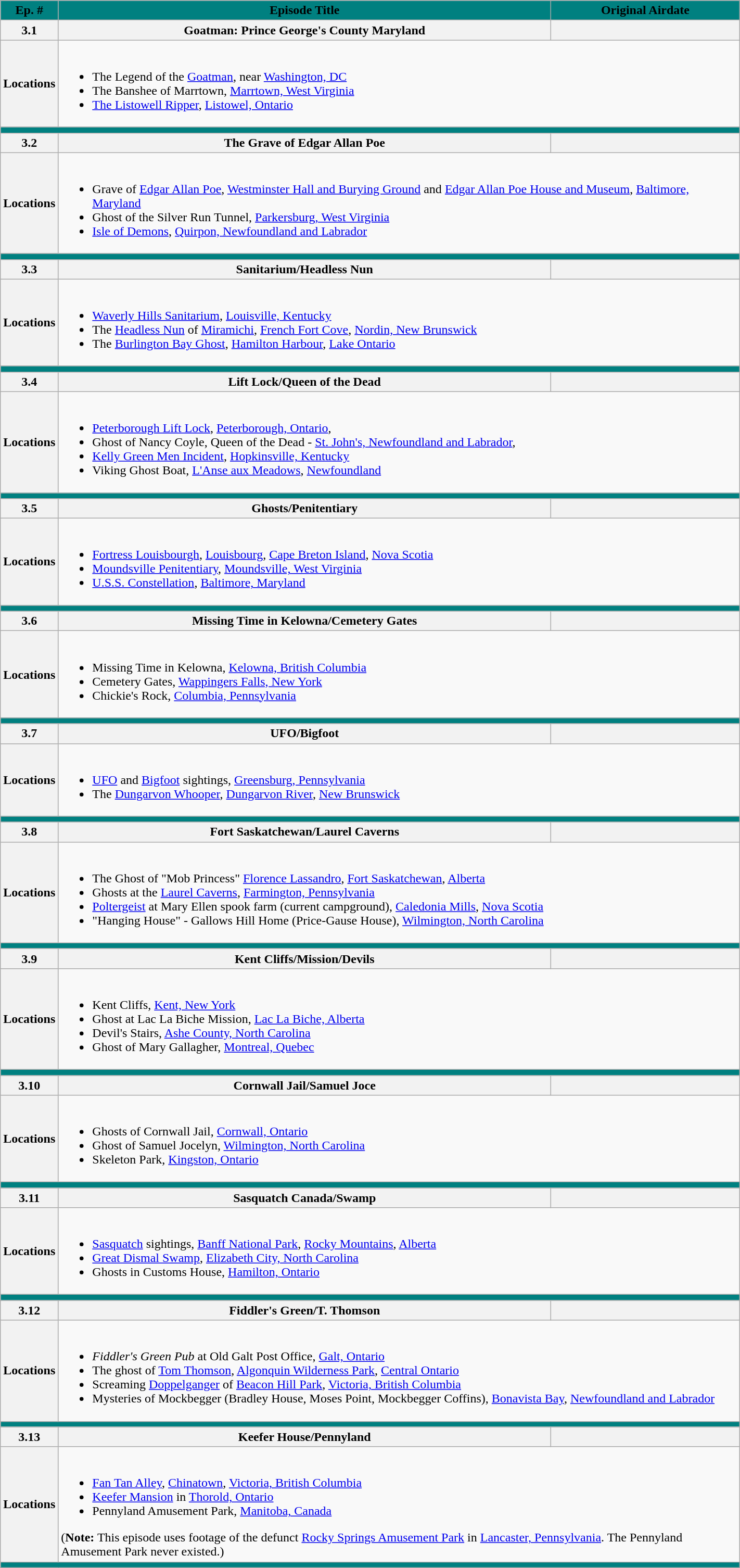<table class="wikitable" style="width:75%;" style=background:#FFFFFF;">
<tr>
<th style="background:teal;"><span>Ep. #</span></th>
<th style="background:teal;"><span>Episode Title</span></th>
<th style="background:teal;"><span>Original Airdate</span></th>
</tr>
<tr>
<th>3.1</th>
<th>Goatman: Prince George's County Maryland</th>
<th></th>
</tr>
<tr>
<th>Locations</th>
<td colspan="5"><br><ul><li>The Legend of the <a href='#'>Goatman</a>, near <a href='#'>Washington, DC</a></li><li>The Banshee of Marrtown, <a href='#'>Marrtown, West Virginia</a></li><li><a href='#'>The Listowell Ripper</a>, <a href='#'>Listowel, Ontario</a></li></ul></td>
</tr>
<tr>
<td colspan="3" style="background:teal;"></td>
</tr>
<tr>
<th>3.2</th>
<th>The Grave of Edgar Allan Poe</th>
<th></th>
</tr>
<tr>
<th>Locations</th>
<td colspan="3"><br><ul><li>Grave of <a href='#'>Edgar Allan Poe</a>, <a href='#'>Westminster Hall and Burying Ground</a> and <a href='#'>Edgar Allan Poe House and Museum</a>, <a href='#'>Baltimore, Maryland</a></li><li>Ghost of the Silver Run Tunnel, <a href='#'>Parkersburg, West Virginia</a></li><li><a href='#'>Isle of Demons</a>, <a href='#'>Quirpon, Newfoundland and Labrador</a></li></ul></td>
</tr>
<tr>
<td colspan="3" style="background:teal;"></td>
</tr>
<tr>
<th>3.3</th>
<th>Sanitarium/Headless Nun</th>
<th></th>
</tr>
<tr>
<th>Locations</th>
<td colspan="3"><br><ul><li><a href='#'>Waverly Hills Sanitarium</a>, <a href='#'>Louisville, Kentucky</a></li><li>The <a href='#'>Headless Nun</a> of <a href='#'>Miramichi</a>, <a href='#'>French Fort Cove</a>, <a href='#'>Nordin, New Brunswick</a></li><li>The <a href='#'>Burlington Bay Ghost</a>, <a href='#'>Hamilton Harbour</a>, <a href='#'>Lake Ontario</a></li></ul></td>
</tr>
<tr>
<td colspan="3" style="background:teal;"></td>
</tr>
<tr>
<th>3.4</th>
<th>Lift Lock/Queen of the Dead</th>
<th></th>
</tr>
<tr>
<th>Locations</th>
<td colspan="3"><br><ul><li><a href='#'>Peterborough Lift Lock</a>, <a href='#'>Peterborough, Ontario</a>,</li><li>Ghost of Nancy Coyle, Queen of the Dead - <a href='#'>St. John's, Newfoundland and Labrador</a>,</li><li><a href='#'>Kelly Green Men Incident</a>, <a href='#'>Hopkinsville, Kentucky</a></li><li>Viking Ghost Boat, <a href='#'>L'Anse aux Meadows</a>, <a href='#'>Newfoundland</a></li></ul></td>
</tr>
<tr>
<td colspan="3" style="background:teal;"></td>
</tr>
<tr>
<th>3.5</th>
<th>Ghosts/Penitentiary</th>
<th></th>
</tr>
<tr>
<th>Locations</th>
<td colspan="3"><br><ul><li><a href='#'>Fortress Louisbourgh</a>, <a href='#'>Louisbourg</a>, <a href='#'>Cape Breton Island</a>, <a href='#'>Nova Scotia</a></li><li><a href='#'>Moundsville Penitentiary</a>, <a href='#'>Moundsville, West Virginia</a></li><li><a href='#'>U.S.S. Constellation</a>, <a href='#'>Baltimore, Maryland</a></li></ul></td>
</tr>
<tr>
<td colspan="3" style="background:teal;"></td>
</tr>
<tr>
<th>3.6</th>
<th>Missing Time in Kelowna/Cemetery Gates</th>
<th></th>
</tr>
<tr>
<th>Locations</th>
<td colspan="3"><br><ul><li>Missing Time in Kelowna, <a href='#'>Kelowna, British Columbia</a></li><li>Cemetery Gates, <a href='#'>Wappingers Falls, New York</a></li><li>Chickie's Rock, <a href='#'>Columbia, Pennsylvania</a></li></ul></td>
</tr>
<tr>
<td colspan="3" style="background:teal;"></td>
</tr>
<tr>
<th>3.7</th>
<th>UFO/Bigfoot</th>
<th></th>
</tr>
<tr>
<th>Locations</th>
<td colspan="3"><br><ul><li><a href='#'>UFO</a> and <a href='#'>Bigfoot</a> sightings, <a href='#'>Greensburg, Pennsylvania</a></li><li>The <a href='#'>Dungarvon Whooper</a>, <a href='#'>Dungarvon River</a>, <a href='#'>New Brunswick</a></li></ul></td>
</tr>
<tr>
<td colspan="3" style="background:teal;"></td>
</tr>
<tr>
<th>3.8</th>
<th>Fort Saskatchewan/Laurel Caverns</th>
<th></th>
</tr>
<tr>
<th>Locations</th>
<td colspan="3"><br><ul><li>The Ghost of "Mob Princess" <a href='#'>Florence Lassandro</a>, <a href='#'>Fort Saskatchewan</a>, <a href='#'>Alberta</a></li><li>Ghosts at the <a href='#'>Laurel Caverns</a>, <a href='#'>Farmington, Pennsylvania</a></li><li><a href='#'>Poltergeist</a> at Mary Ellen spook farm (current campground), <a href='#'>Caledonia Mills</a>, <a href='#'>Nova Scotia</a></li><li>"Hanging House" - Gallows Hill Home (Price-Gause House), <a href='#'>Wilmington, North Carolina</a></li></ul></td>
</tr>
<tr>
<td colspan="3" style="background:teal;"></td>
</tr>
<tr>
<th>3.9</th>
<th>Kent Cliffs/Mission/Devils</th>
<th></th>
</tr>
<tr>
<th>Locations</th>
<td colspan="3"><br><ul><li>Kent Cliffs, <a href='#'>Kent, New York</a></li><li>Ghost at Lac La Biche Mission, <a href='#'>Lac La Biche, Alberta</a></li><li>Devil's Stairs, <a href='#'>Ashe County, North Carolina</a></li><li>Ghost of Mary Gallagher, <a href='#'>Montreal, Quebec</a></li></ul></td>
</tr>
<tr>
<td colspan="3" style="background:teal;"></td>
</tr>
<tr>
<th>3.10</th>
<th>Cornwall Jail/Samuel Joce</th>
<th></th>
</tr>
<tr>
<th>Locations</th>
<td colspan="3"><br><ul><li>Ghosts of Cornwall Jail, <a href='#'>Cornwall, Ontario</a></li><li>Ghost of Samuel Jocelyn, <a href='#'>Wilmington, North Carolina</a></li><li>Skeleton Park, <a href='#'>Kingston, Ontario</a></li></ul></td>
</tr>
<tr>
<td colspan="3" style="background:teal;"></td>
</tr>
<tr>
<th>3.11</th>
<th>Sasquatch Canada/Swamp</th>
<th></th>
</tr>
<tr>
<th>Locations</th>
<td colspan="3"><br><ul><li><a href='#'>Sasquatch</a> sightings, <a href='#'>Banff National Park</a>, <a href='#'>Rocky Mountains</a>, <a href='#'>Alberta</a></li><li><a href='#'>Great Dismal Swamp</a>, <a href='#'>Elizabeth City, North Carolina</a></li><li>Ghosts in Customs House, <a href='#'>Hamilton, Ontario</a></li></ul></td>
</tr>
<tr>
<td colspan="3" style="background:teal;"></td>
</tr>
<tr>
<th>3.12</th>
<th>Fiddler's Green/T. Thomson</th>
<th></th>
</tr>
<tr>
<th>Locations</th>
<td colspan="3"><br><ul><li><em>Fiddler's Green Pub</em> at Old Galt Post Office, <a href='#'>Galt, Ontario</a></li><li>The ghost of <a href='#'>Tom Thomson</a>, <a href='#'>Algonquin Wilderness Park</a>, <a href='#'>Central Ontario</a></li><li>Screaming <a href='#'>Doppelganger</a> of <a href='#'>Beacon Hill Park</a>, <a href='#'>Victoria, British Columbia</a></li><li>Mysteries of Mockbegger (Bradley House, Moses Point, Mockbegger Coffins), <a href='#'>Bonavista Bay</a>, <a href='#'>Newfoundland and Labrador</a></li></ul></td>
</tr>
<tr>
<td colspan="3" style="background:teal;"></td>
</tr>
<tr>
<th>3.13</th>
<th>Keefer House/Pennyland</th>
<th></th>
</tr>
<tr>
<th>Locations</th>
<td colspan="3"><br><ul><li><a href='#'>Fan Tan Alley</a>, <a href='#'>Chinatown</a>, <a href='#'>Victoria, British Columbia</a></li><li><a href='#'>Keefer Mansion</a> in <a href='#'>Thorold, Ontario</a></li><li>Pennyland Amusement Park, <a href='#'>Manitoba, Canada</a></li></ul>(<strong>Note:</strong> This episode uses footage of the defunct <a href='#'>Rocky Springs Amusement Park</a> in <a href='#'>Lancaster, Pennsylvania</a>. The Pennyland Amusement Park never existed.)</td>
</tr>
<tr>
<td colspan="3" style="background:teal;"></td>
</tr>
</table>
